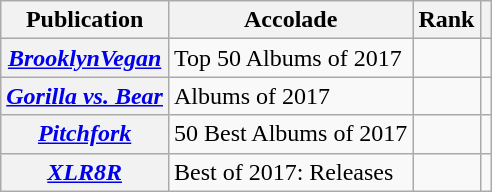<table class="sortable wikitable plainrowheaders">
<tr>
<th>Publication</th>
<th>Accolade</th>
<th>Rank</th>
<th class="unsortable"></th>
</tr>
<tr>
<th scope="row"><em><a href='#'>BrooklynVegan</a></em></th>
<td>Top 50 Albums of 2017</td>
<td></td>
<td></td>
</tr>
<tr>
<th scope="row"><em><a href='#'>Gorilla vs. Bear</a></em></th>
<td>Albums of 2017</td>
<td></td>
<td></td>
</tr>
<tr>
<th scope="row"><em><a href='#'>Pitchfork</a></em></th>
<td>50 Best Albums of 2017</td>
<td></td>
<td></td>
</tr>
<tr>
<th scope="row"><em><a href='#'>XLR8R</a></em></th>
<td>Best of 2017: Releases</td>
<td></td>
<td></td>
</tr>
</table>
